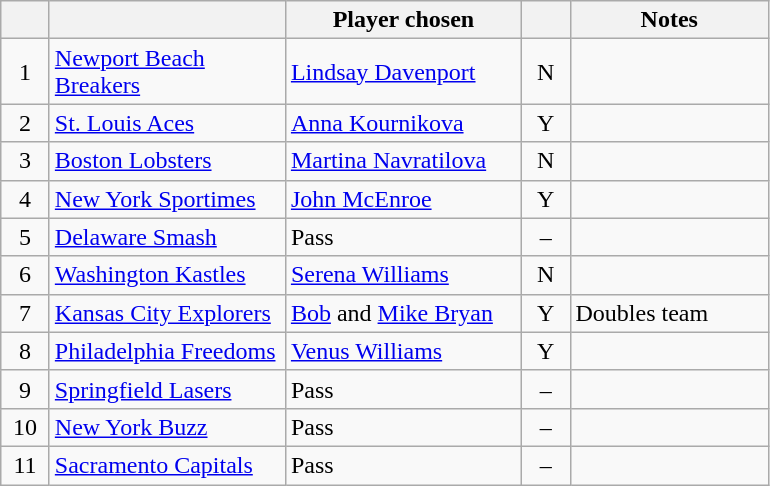<table class="wikitable" style="text-align:left">
<tr>
<th width="25px"></th>
<th width="150px"></th>
<th width="150px">Player chosen</th>
<th width="25px"></th>
<th width="125px">Notes</th>
</tr>
<tr>
<td style="text-align:center">1</td>
<td><a href='#'>Newport Beach Breakers</a></td>
<td> <a href='#'>Lindsay Davenport</a></td>
<td style="text-align:center">N</td>
<td></td>
</tr>
<tr>
<td style="text-align:center">2</td>
<td><a href='#'>St. Louis Aces</a></td>
<td> <a href='#'>Anna Kournikova</a></td>
<td style="text-align:center">Y</td>
<td></td>
</tr>
<tr>
<td style="text-align:center">3</td>
<td><a href='#'>Boston Lobsters</a></td>
<td> <a href='#'>Martina Navratilova</a></td>
<td style="text-align:center">N</td>
<td></td>
</tr>
<tr>
<td style="text-align:center">4</td>
<td><a href='#'>New York Sportimes</a></td>
<td> <a href='#'>John McEnroe</a></td>
<td style="text-align:center">Y</td>
<td></td>
</tr>
<tr>
<td style="text-align:center">5</td>
<td><a href='#'>Delaware Smash</a></td>
<td>Pass</td>
<td style="text-align:center">–</td>
<td></td>
</tr>
<tr>
<td style="text-align:center">6</td>
<td><a href='#'>Washington Kastles</a></td>
<td> <a href='#'>Serena Williams</a></td>
<td style="text-align:center">N</td>
<td></td>
</tr>
<tr>
<td style="text-align:center">7</td>
<td><a href='#'>Kansas City Explorers</a></td>
<td> <a href='#'>Bob</a> and <a href='#'>Mike Bryan</a></td>
<td style="text-align:center">Y</td>
<td>Doubles team</td>
</tr>
<tr>
<td style="text-align:center">8</td>
<td><a href='#'>Philadelphia Freedoms</a></td>
<td> <a href='#'>Venus Williams</a></td>
<td style="text-align:center">Y</td>
<td></td>
</tr>
<tr>
<td style="text-align:center">9</td>
<td><a href='#'>Springfield Lasers</a></td>
<td>Pass</td>
<td style="text-align:center">–</td>
<td></td>
</tr>
<tr>
<td style="text-align:center">10</td>
<td><a href='#'>New York Buzz</a></td>
<td>Pass</td>
<td style="text-align:center">–</td>
<td></td>
</tr>
<tr>
<td style="text-align:center">11</td>
<td><a href='#'>Sacramento Capitals</a></td>
<td>Pass</td>
<td style="text-align:center">–</td>
<td></td>
</tr>
</table>
